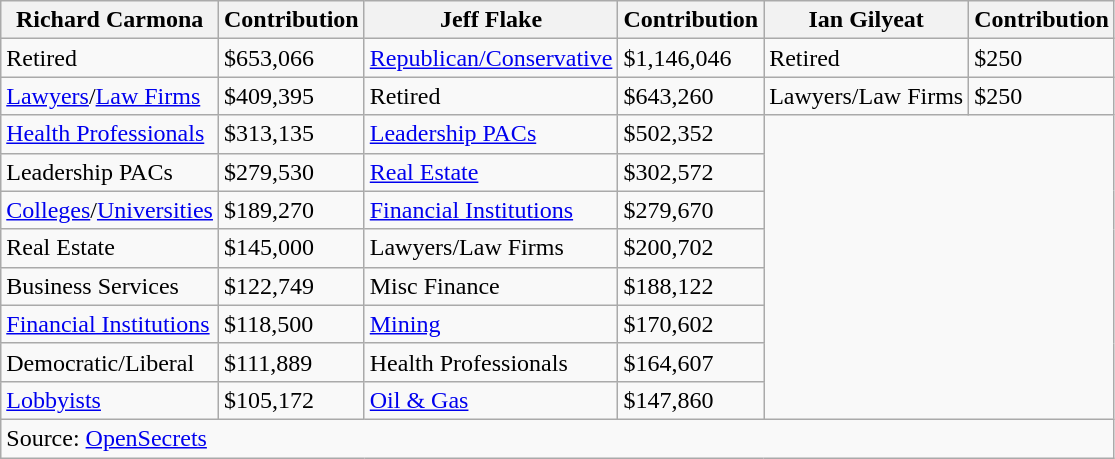<table class="wikitable sortable">
<tr>
<th>Richard Carmona</th>
<th>Contribution</th>
<th>Jeff Flake</th>
<th>Contribution</th>
<th>Ian Gilyeat</th>
<th>Contribution</th>
</tr>
<tr>
<td>Retired</td>
<td>$653,066</td>
<td><a href='#'>Republican/Conservative</a></td>
<td>$1,146,046</td>
<td>Retired</td>
<td>$250</td>
</tr>
<tr>
<td><a href='#'>Lawyers</a>/<a href='#'>Law Firms</a></td>
<td>$409,395</td>
<td>Retired</td>
<td>$643,260</td>
<td>Lawyers/Law Firms</td>
<td>$250</td>
</tr>
<tr>
<td><a href='#'>Health Professionals</a></td>
<td>$313,135</td>
<td><a href='#'>Leadership PACs</a></td>
<td>$502,352</td>
</tr>
<tr>
<td>Leadership PACs</td>
<td>$279,530</td>
<td><a href='#'>Real Estate</a></td>
<td>$302,572</td>
</tr>
<tr>
<td><a href='#'>Colleges</a>/<a href='#'>Universities</a></td>
<td>$189,270</td>
<td><a href='#'>Financial Institutions</a></td>
<td>$279,670</td>
</tr>
<tr>
<td>Real Estate</td>
<td>$145,000</td>
<td>Lawyers/Law Firms</td>
<td>$200,702</td>
</tr>
<tr>
<td>Business Services</td>
<td>$122,749</td>
<td>Misc Finance</td>
<td>$188,122</td>
</tr>
<tr>
<td><a href='#'>Financial Institutions</a></td>
<td>$118,500</td>
<td><a href='#'>Mining</a></td>
<td>$170,602</td>
</tr>
<tr>
<td>Democratic/Liberal</td>
<td>$111,889</td>
<td>Health Professionals</td>
<td>$164,607</td>
</tr>
<tr>
<td><a href='#'>Lobbyists</a></td>
<td>$105,172</td>
<td><a href='#'>Oil & Gas</a></td>
<td>$147,860</td>
</tr>
<tr>
<td colspan="6">Source: <a href='#'>OpenSecrets</a></td>
</tr>
</table>
